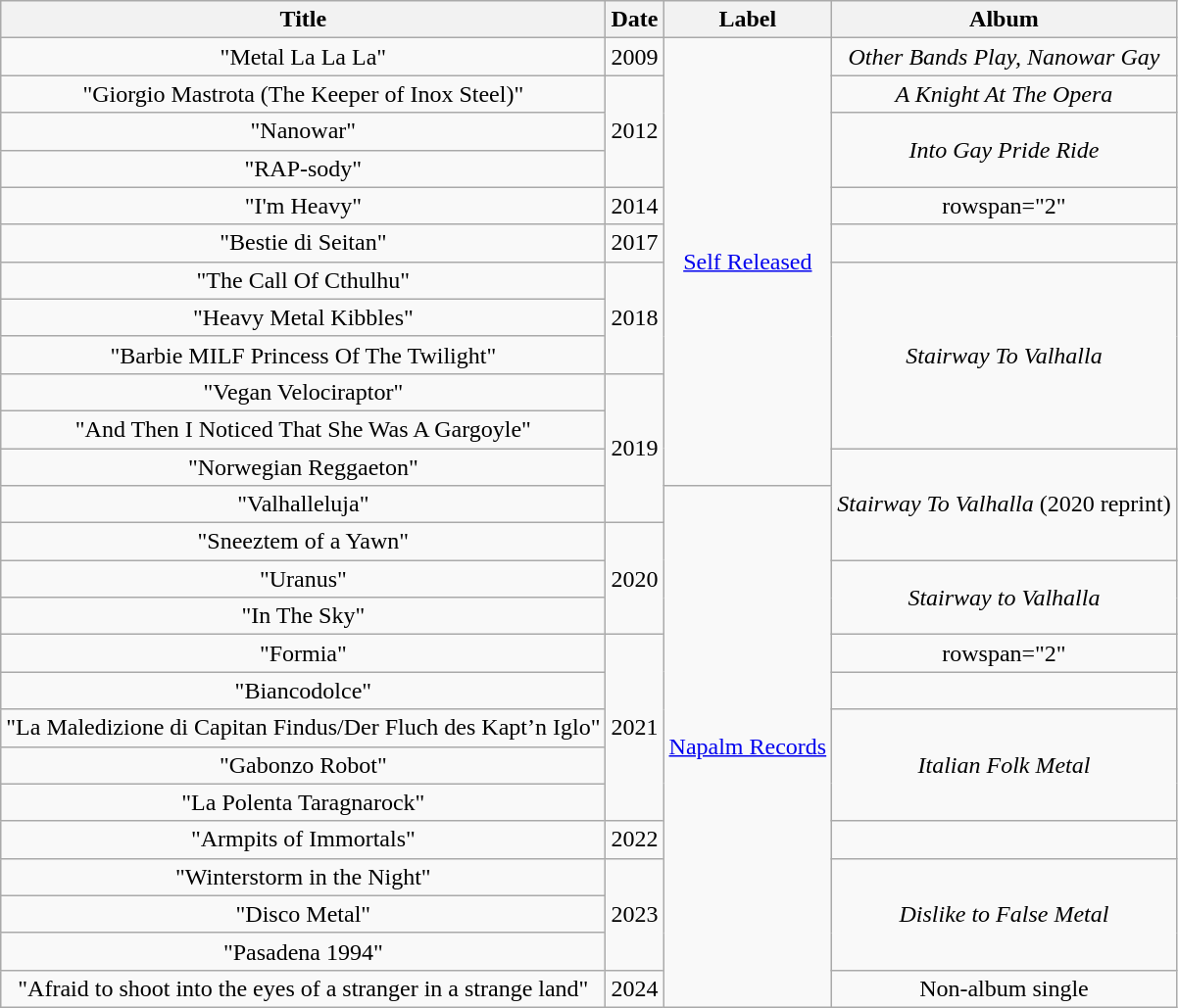<table class="wikitable plainrowheaders" style="text-align:center;">
<tr>
<th>Title</th>
<th>Date</th>
<th>Label</th>
<th>Album</th>
</tr>
<tr>
<td>"Metal La La La"</td>
<td>2009</td>
<td rowspan="12"><a href='#'>Self Released</a></td>
<td><em>Other Bands Play, Nanowar Gay</em></td>
</tr>
<tr>
<td>"Giorgio Mastrota (The Keeper of Inox Steel)"</td>
<td rowspan="3">2012</td>
<td><em>A Knight At The Opera</em></td>
</tr>
<tr>
<td>"Nanowar"</td>
<td rowspan="2"><em>Into Gay Pride Ride</em></td>
</tr>
<tr>
<td>"RAP-sody" </td>
</tr>
<tr>
<td>"I'm Heavy" </td>
<td>2014</td>
<td>rowspan="2" </td>
</tr>
<tr>
<td>"Bestie di Seitan"</td>
<td>2017</td>
</tr>
<tr>
<td>"The Call Of Cthulhu"</td>
<td rowspan="3">2018</td>
<td rowspan="5"><em>Stairway To Valhalla</em></td>
</tr>
<tr>
<td>"Heavy Metal Kibbles"</td>
</tr>
<tr>
<td>"Barbie MILF Princess Of The Twilight"  </td>
</tr>
<tr>
<td>"Vegan Velociraptor"</td>
<td rowspan="4">2019</td>
</tr>
<tr>
<td>"And Then I Noticed That She Was A Gargoyle"</td>
</tr>
<tr>
<td>"Norwegian Reggaeton"</td>
<td rowspan="3"><em>Stairway To Valhalla</em> (2020 reprint)</td>
</tr>
<tr>
<td>"Valhalleluja"</td>
<td rowspan="14"><a href='#'>Napalm Records</a></td>
</tr>
<tr>
<td>"Sneeztem of a Yawn"</td>
<td rowspan="3">2020</td>
</tr>
<tr>
<td>"Uranus"  </td>
<td rowspan="2"><em>Stairway to Valhalla</em></td>
</tr>
<tr>
<td>"In The Sky" </td>
</tr>
<tr>
<td>"Formia"</td>
<td rowspan="5">2021</td>
<td>rowspan="2" </td>
</tr>
<tr>
<td>"Biancodolce"</td>
</tr>
<tr>
<td>"La Maledizione di Capitan Findus/Der Fluch des Kapt’n Iglo"</td>
<td rowspan="3"><em>Italian Folk Metal</em></td>
</tr>
<tr>
<td>"Gabonzo Robot" </td>
</tr>
<tr>
<td>"La Polenta Taragnarock"  </td>
</tr>
<tr>
<td>"Armpits of Immortals" </td>
<td>2022</td>
<td></td>
</tr>
<tr>
<td>"Winterstorm in the Night" </td>
<td rowspan="3">2023</td>
<td rowspan="3"><em>Dislike to False Metal</em></td>
</tr>
<tr>
<td>"Disco Metal"</td>
</tr>
<tr>
<td>"Pasadena 1994" </td>
</tr>
<tr>
<td>"Afraid to shoot into the eyes of a stranger in a strange land"</td>
<td>2024</td>
<td>Non-album single</td>
</tr>
</table>
